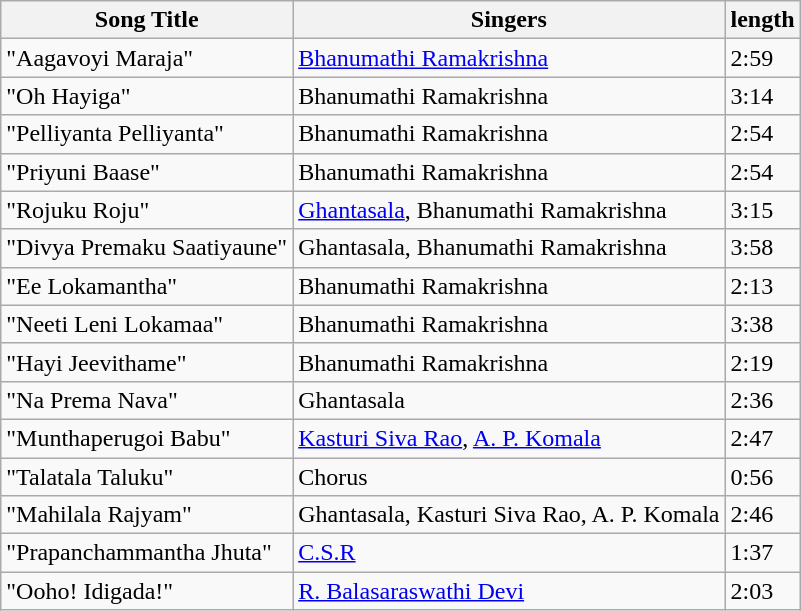<table class="wikitable">
<tr>
<th>Song Title</th>
<th>Singers</th>
<th>length</th>
</tr>
<tr>
<td>"Aagavoyi Maraja"</td>
<td><a href='#'>Bhanumathi Ramakrishna</a></td>
<td>2:59</td>
</tr>
<tr>
<td>"Oh Hayiga"</td>
<td>Bhanumathi Ramakrishna</td>
<td>3:14</td>
</tr>
<tr>
<td>"Pelliyanta Pelliyanta"</td>
<td>Bhanumathi Ramakrishna</td>
<td>2:54</td>
</tr>
<tr>
<td>"Priyuni Baase"</td>
<td>Bhanumathi Ramakrishna</td>
<td>2:54</td>
</tr>
<tr>
<td>"Rojuku Roju"</td>
<td><a href='#'>Ghantasala</a>, Bhanumathi Ramakrishna</td>
<td>3:15</td>
</tr>
<tr>
<td>"Divya Premaku Saatiyaune"</td>
<td>Ghantasala, Bhanumathi Ramakrishna</td>
<td>3:58</td>
</tr>
<tr>
<td>"Ee Lokamantha"</td>
<td>Bhanumathi Ramakrishna</td>
<td>2:13</td>
</tr>
<tr>
<td>"Neeti Leni Lokamaa"</td>
<td>Bhanumathi Ramakrishna</td>
<td>3:38</td>
</tr>
<tr>
<td>"Hayi Jeevithame"</td>
<td>Bhanumathi Ramakrishna</td>
<td>2:19</td>
</tr>
<tr>
<td>"Na Prema Nava"</td>
<td>Ghantasala</td>
<td>2:36</td>
</tr>
<tr>
<td>"Munthaperugoi Babu"</td>
<td><a href='#'>Kasturi Siva Rao</a>, <a href='#'>A. P. Komala</a></td>
<td>2:47</td>
</tr>
<tr>
<td>"Talatala Taluku"</td>
<td>Chorus</td>
<td>0:56</td>
</tr>
<tr>
<td>"Mahilala Rajyam"</td>
<td>Ghantasala, Kasturi Siva Rao, A. P. Komala</td>
<td>2:46</td>
</tr>
<tr>
<td>"Prapanchammantha Jhuta"</td>
<td><a href='#'>C.S.R</a></td>
<td>1:37</td>
</tr>
<tr>
<td>"Ooho! Idigada!"</td>
<td><a href='#'>R. Balasaraswathi Devi</a></td>
<td>2:03</td>
</tr>
</table>
